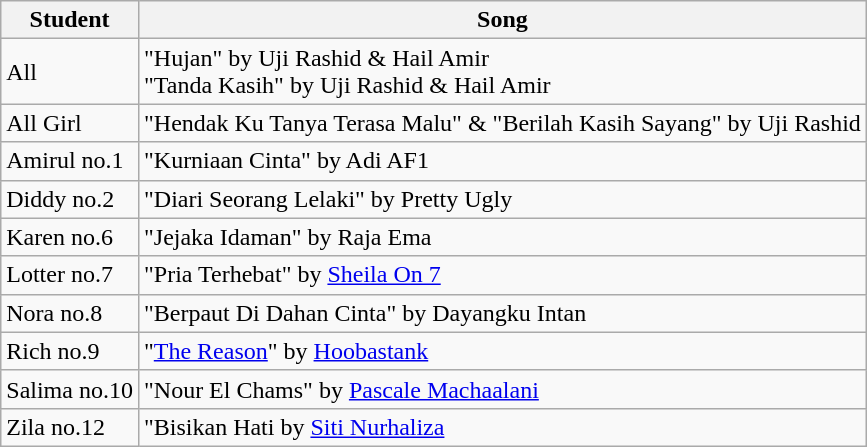<table class="wikitable">
<tr>
<th>Student</th>
<th>Song</th>
</tr>
<tr>
<td>All</td>
<td>"Hujan" by Uji Rashid & Hail Amir <br> "Tanda Kasih" by Uji Rashid & Hail Amir</td>
</tr>
<tr>
<td>All Girl</td>
<td>"Hendak Ku Tanya Terasa Malu" & "Berilah Kasih Sayang" by Uji Rashid</td>
</tr>
<tr>
<td>Amirul no.1</td>
<td>"Kurniaan Cinta" by Adi AF1</td>
</tr>
<tr>
<td>Diddy no.2</td>
<td>"Diari Seorang Lelaki" by Pretty Ugly</td>
</tr>
<tr>
<td>Karen no.6</td>
<td>"Jejaka Idaman" by Raja Ema</td>
</tr>
<tr>
<td>Lotter no.7</td>
<td>"Pria Terhebat" by <a href='#'>Sheila On 7</a></td>
</tr>
<tr>
<td>Nora no.8</td>
<td>"Berpaut Di Dahan Cinta" by Dayangku Intan</td>
</tr>
<tr>
<td>Rich no.9</td>
<td>"<a href='#'>The Reason</a>" by <a href='#'>Hoobastank</a></td>
</tr>
<tr>
<td>Salima no.10</td>
<td>"Nour El Chams" by <a href='#'>Pascale Machaalani</a></td>
</tr>
<tr>
<td>Zila no.12</td>
<td>"Bisikan Hati by <a href='#'>Siti Nurhaliza</a></td>
</tr>
</table>
